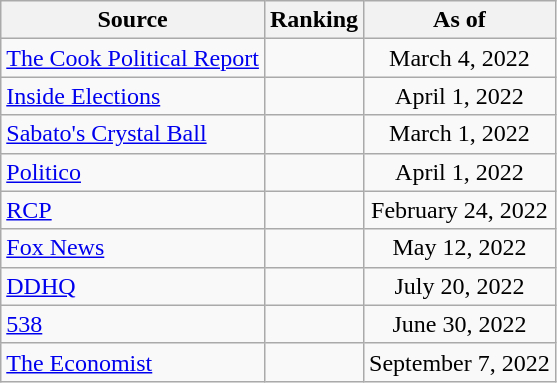<table class="wikitable" style="text-align:center">
<tr>
<th>Source</th>
<th>Ranking</th>
<th>As of</th>
</tr>
<tr>
<td align=left><a href='#'>The Cook Political Report</a></td>
<td></td>
<td>March 4, 2022</td>
</tr>
<tr>
<td align=left><a href='#'>Inside Elections</a></td>
<td></td>
<td>April 1, 2022</td>
</tr>
<tr>
<td align=left><a href='#'>Sabato's Crystal Ball</a></td>
<td></td>
<td>March 1, 2022</td>
</tr>
<tr>
<td align="left"><a href='#'>Politico</a></td>
<td></td>
<td>April 1, 2022</td>
</tr>
<tr>
<td align="left"><a href='#'>RCP</a></td>
<td></td>
<td>February 24, 2022</td>
</tr>
<tr>
<td align=left><a href='#'>Fox News</a></td>
<td></td>
<td>May 12, 2022</td>
</tr>
<tr>
<td align="left"><a href='#'>DDHQ</a></td>
<td></td>
<td>July 20, 2022</td>
</tr>
<tr>
<td align="left"><a href='#'>538</a></td>
<td></td>
<td>June 30, 2022</td>
</tr>
<tr>
<td align="left"><a href='#'>The Economist</a></td>
<td></td>
<td>September 7, 2022</td>
</tr>
</table>
